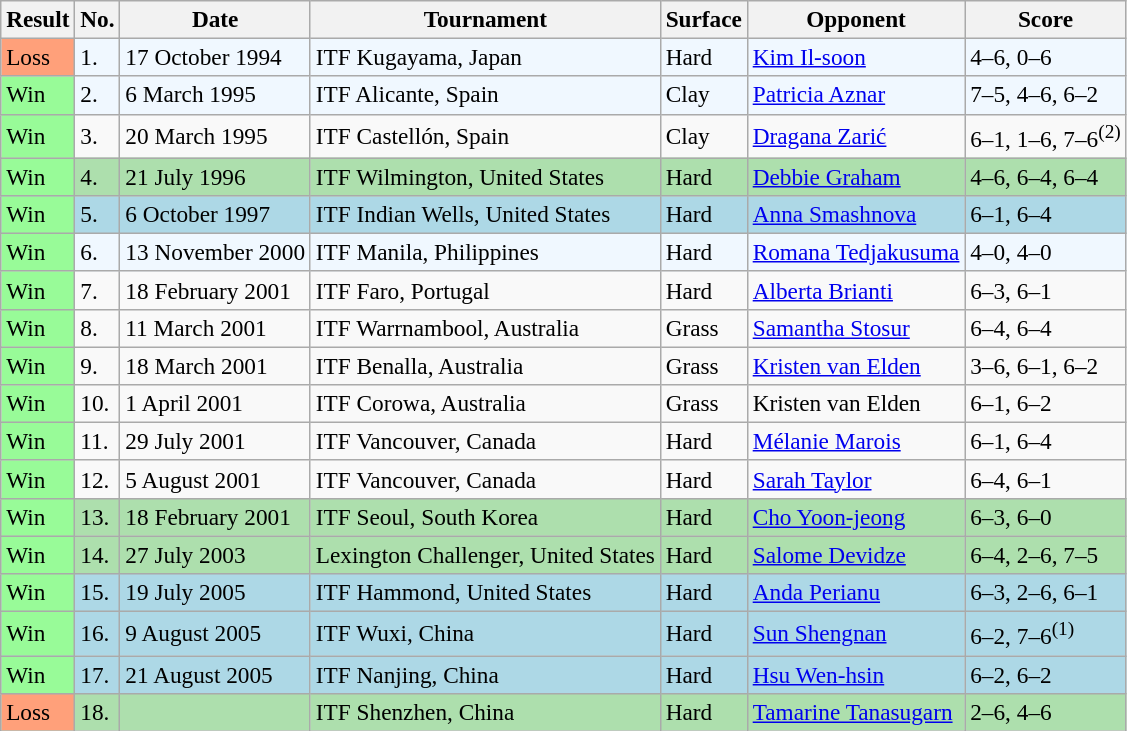<table class="sortable wikitable" style=font-size:97%>
<tr>
<th>Result</th>
<th>No.</th>
<th>Date</th>
<th>Tournament</th>
<th>Surface</th>
<th>Opponent</th>
<th class="unsortable">Score</th>
</tr>
<tr bgcolor="#f0f8ff">
<td bgcolor="FFA07A">Loss</td>
<td>1.</td>
<td>17 October 1994</td>
<td>ITF Kugayama, Japan</td>
<td>Hard</td>
<td> <a href='#'>Kim Il-soon</a></td>
<td>4–6, 0–6</td>
</tr>
<tr style="background:#f0f8ff;">
<td style="background:#98fb98;">Win</td>
<td>2.</td>
<td>6 March 1995</td>
<td>ITF Alicante, Spain</td>
<td>Clay</td>
<td> <a href='#'>Patricia Aznar</a></td>
<td>7–5, 4–6, 6–2</td>
</tr>
<tr>
<td style="background:#98fb98;">Win</td>
<td>3.</td>
<td>20 March 1995</td>
<td>ITF Castellón, Spain</td>
<td>Clay</td>
<td> <a href='#'>Dragana Zarić</a></td>
<td>6–1, 1–6, 7–6<sup>(2)</sup></td>
</tr>
<tr bgcolor="#ADDFAD">
<td style="background:#98fb98;">Win</td>
<td>4.</td>
<td>21 July 1996</td>
<td>ITF Wilmington, United States</td>
<td>Hard</td>
<td> <a href='#'>Debbie Graham</a></td>
<td>4–6, 6–4, 6–4</td>
</tr>
<tr style="background:lightblue;">
<td style="background:#98fb98;">Win</td>
<td>5.</td>
<td>6 October 1997</td>
<td>ITF Indian Wells, United States</td>
<td>Hard</td>
<td> <a href='#'>Anna Smashnova</a></td>
<td>6–1, 6–4</td>
</tr>
<tr style="background:#f0f8ff;">
<td style="background:#98fb98;">Win</td>
<td>6.</td>
<td>13 November 2000</td>
<td>ITF Manila, Philippines</td>
<td>Hard</td>
<td> <a href='#'>Romana Tedjakusuma</a></td>
<td>4–0, 4–0</td>
</tr>
<tr>
<td style="background:#98fb98;">Win</td>
<td>7.</td>
<td>18 February 2001</td>
<td>ITF Faro, Portugal</td>
<td>Hard</td>
<td> <a href='#'>Alberta Brianti</a></td>
<td>6–3, 6–1</td>
</tr>
<tr>
<td style="background:#98fb98;">Win</td>
<td>8.</td>
<td>11 March 2001</td>
<td>ITF Warrnambool, Australia</td>
<td>Grass</td>
<td> <a href='#'>Samantha Stosur</a></td>
<td>6–4, 6–4</td>
</tr>
<tr>
<td style="background:#98fb98;">Win</td>
<td>9.</td>
<td>18 March 2001</td>
<td>ITF Benalla, Australia</td>
<td>Grass</td>
<td> <a href='#'>Kristen van Elden</a></td>
<td>3–6, 6–1, 6–2</td>
</tr>
<tr>
<td style="background:#98fb98;">Win</td>
<td>10.</td>
<td>1 April 2001</td>
<td>ITF Corowa, Australia</td>
<td>Grass</td>
<td> Kristen van Elden</td>
<td>6–1, 6–2</td>
</tr>
<tr>
<td style="background:#98fb98;">Win</td>
<td>11.</td>
<td>29 July 2001</td>
<td>ITF Vancouver, Canada</td>
<td>Hard</td>
<td> <a href='#'>Mélanie Marois</a></td>
<td>6–1, 6–4</td>
</tr>
<tr>
<td style="background:#98fb98;">Win</td>
<td>12.</td>
<td>5 August 2001</td>
<td>ITF Vancouver, Canada</td>
<td>Hard</td>
<td> <a href='#'>Sarah Taylor</a></td>
<td>6–4, 6–1</td>
</tr>
<tr style="background:#addfad;">
<td style="background:#98fb98;">Win</td>
<td>13.</td>
<td>18 February 2001</td>
<td>ITF Seoul, South Korea</td>
<td>Hard</td>
<td> <a href='#'>Cho Yoon-jeong</a></td>
<td>6–3, 6–0</td>
</tr>
<tr style="background:#addfad;">
<td style="background:#98fb98;">Win</td>
<td>14.</td>
<td>27 July 2003</td>
<td>Lexington Challenger, United States</td>
<td>Hard</td>
<td> <a href='#'>Salome Devidze</a></td>
<td>6–4, 2–6, 7–5</td>
</tr>
<tr style="background:lightblue;">
<td style="background:#98fb98;">Win</td>
<td>15.</td>
<td>19 July 2005</td>
<td>ITF Hammond, United States</td>
<td>Hard</td>
<td> <a href='#'>Anda Perianu</a></td>
<td>6–3, 2–6, 6–1</td>
</tr>
<tr style="background:lightblue;">
<td style="background:#98fb98;">Win</td>
<td>16.</td>
<td>9 August 2005</td>
<td>ITF Wuxi, China</td>
<td>Hard</td>
<td> <a href='#'>Sun Shengnan</a></td>
<td>6–2, 7–6<sup>(1)</sup></td>
</tr>
<tr style="background:lightblue;">
<td style="background:#98fb98;">Win</td>
<td>17.</td>
<td>21 August 2005</td>
<td>ITF Nanjing, China</td>
<td>Hard</td>
<td> <a href='#'>Hsu Wen-hsin</a></td>
<td>6–2, 6–2</td>
</tr>
<tr style="background:#addfad;">
<td bgcolor="FFA07A">Loss</td>
<td>18.</td>
<td></td>
<td>ITF Shenzhen, China</td>
<td>Hard</td>
<td> <a href='#'>Tamarine Tanasugarn</a></td>
<td>2–6, 4–6</td>
</tr>
</table>
